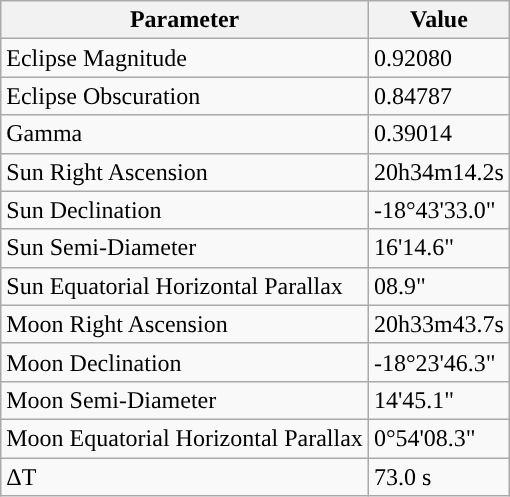<table class="wikitable">
<tr>
<th>Parameter</th>
<th>Value</th>
</tr>
<tr>
<td>Eclipse Magnitude</td>
<td>0.92080</td>
</tr>
<tr>
<td>Eclipse Obscuration</td>
<td>0.84787</td>
</tr>
<tr>
<td>Gamma</td>
<td>0.39014</td>
</tr>
<tr>
<td>Sun Right Ascension</td>
<td>20h34m14.2s</td>
</tr>
<tr>
<td>Sun Declination</td>
<td>-18°43'33.0"</td>
</tr>
<tr>
<td>Sun Semi-Diameter</td>
<td>16'14.6"</td>
</tr>
<tr>
<td>Sun Equatorial Horizontal Parallax</td>
<td>08.9"</td>
</tr>
<tr>
<td>Moon Right Ascension</td>
<td>20h33m43.7s</td>
</tr>
<tr>
<td>Moon Declination</td>
<td>-18°23'46.3"</td>
</tr>
<tr>
<td>Moon Semi-Diameter</td>
<td>14'45.1"</td>
</tr>
<tr>
<td>Moon Equatorial Horizontal Parallax</td>
<td>0°54'08.3"</td>
</tr>
<tr>
<td>ΔT</td>
<td>73.0 s</td>
</tr>
</table>
